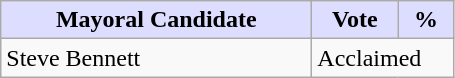<table class="wikitable">
<tr>
<th style="background:#ddf; width:200px;">Mayoral Candidate</th>
<th style="background:#ddf; width:50px;">Vote</th>
<th style="background:#ddf; width:30px;">%</th>
</tr>
<tr>
<td>Steve Bennett</td>
<td colspan="2">Acclaimed</td>
</tr>
</table>
